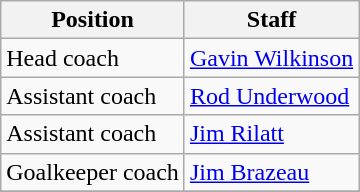<table class="wikitable">
<tr>
<th>Position</th>
<th>Staff</th>
</tr>
<tr>
<td>Head coach</td>
<td> <a href='#'>Gavin Wilkinson</a></td>
</tr>
<tr>
<td>Assistant coach</td>
<td> <a href='#'>Rod Underwood</a></td>
</tr>
<tr>
<td>Assistant coach</td>
<td> <a href='#'>Jim Rilatt</a></td>
</tr>
<tr>
<td>Goalkeeper coach</td>
<td> <a href='#'>Jim Brazeau</a></td>
</tr>
<tr>
</tr>
</table>
